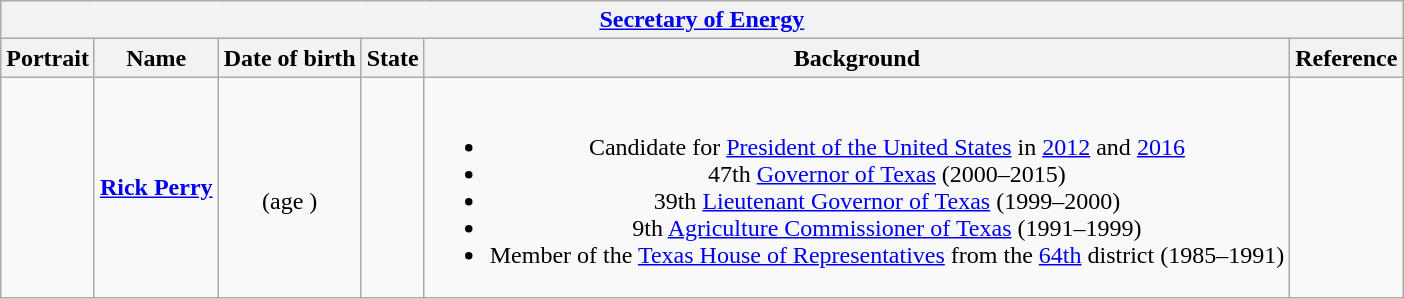<table class="wikitable collapsible" style="text-align:center;">
<tr>
<th colspan="6"><a href='#'>Secretary of Energy</a></th>
</tr>
<tr>
<th>Portrait</th>
<th>Name</th>
<th>Date of birth</th>
<th>State</th>
<th>Background</th>
<th>Reference</th>
</tr>
<tr>
<td></td>
<td><strong><a href='#'>Rick Perry</a></strong></td>
<td><br>(age )</td>
<td></td>
<td><br><ul><li>Candidate for <a href='#'>President of the United States</a> in <a href='#'>2012</a> and <a href='#'>2016</a></li><li>47th <a href='#'>Governor of Texas</a> (2000–2015)</li><li>39th <a href='#'>Lieutenant Governor of Texas</a> (1999–2000)</li><li>9th <a href='#'>Agriculture Commissioner of Texas</a> (1991–1999)</li><li>Member of the <a href='#'>Texas House of Representatives</a> from the <a href='#'>64th</a> district (1985–1991)</li></ul></td>
<td></td>
</tr>
</table>
